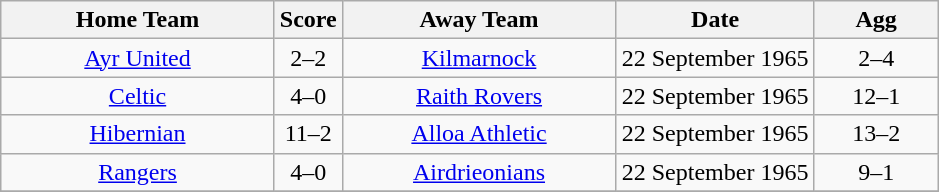<table class="wikitable" style="text-align:center;">
<tr>
<th width=175>Home Team</th>
<th width=20>Score</th>
<th width=175>Away Team</th>
<th width= 125>Date</th>
<th width= 75>Agg</th>
</tr>
<tr>
<td><a href='#'>Ayr United</a></td>
<td>2–2</td>
<td><a href='#'>Kilmarnock</a></td>
<td>22 September 1965</td>
<td>2–4</td>
</tr>
<tr>
<td><a href='#'>Celtic</a></td>
<td>4–0</td>
<td><a href='#'>Raith Rovers</a></td>
<td>22 September 1965</td>
<td>12–1</td>
</tr>
<tr>
<td><a href='#'>Hibernian</a></td>
<td>11–2</td>
<td><a href='#'>Alloa Athletic</a></td>
<td>22 September 1965</td>
<td>13–2</td>
</tr>
<tr>
<td><a href='#'>Rangers</a></td>
<td>4–0</td>
<td><a href='#'>Airdrieonians</a></td>
<td>22 September 1965</td>
<td>9–1</td>
</tr>
<tr>
</tr>
</table>
